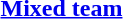<table>
<tr>
<th rowspan=2><a href='#'>Mixed team</a></th>
<td rowspan=2></td>
<td rowspan=2></td>
<td></td>
</tr>
<tr>
<td></td>
</tr>
</table>
